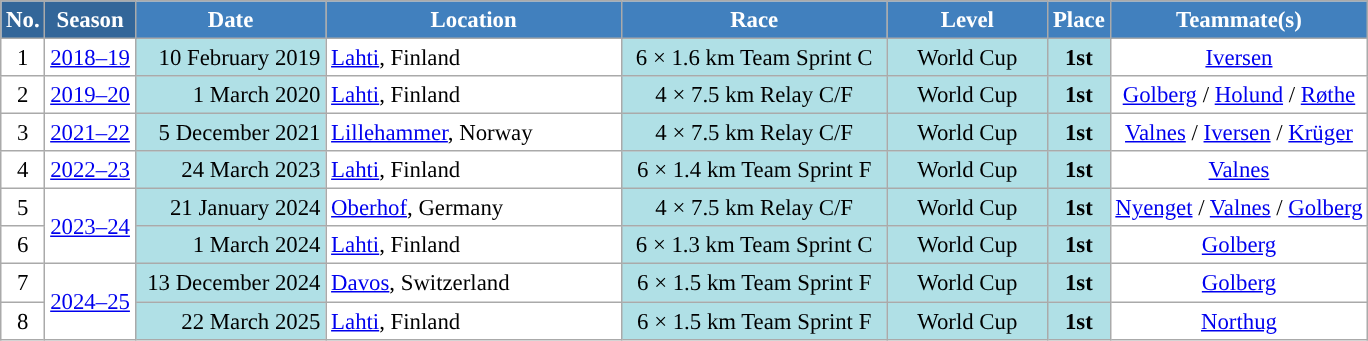<table class="wikitable sortable" style="font-size:95%; text-align:center; border:grey solid 1px; border-collapse:collapse; background:#ffffff;">
<tr style="background:#efefef;">
<th style="background-color:#369; color:white;">No.</th>
<th style="background-color:#369; color:white;">Season</th>
<th style="background-color:#4180be; color:white; width:120px;">Date</th>
<th style="background-color:#4180be; color:white; width:190px;">Location</th>
<th style="background-color:#4180be; color:white; width:170px;">Race</th>
<th style="background-color:#4180be; color:white; width:100px;">Level</th>
<th style="background-color:#4180be; color:white;">Place</th>
<th style="background-color:#4180be; color:white;">Teammate(s)</th>
</tr>
<tr>
<td align=center>1</td>
<td rowspan=1 align=center><a href='#'>2018–19</a></td>
<td bgcolor="#BOEOE6" align=right>10 February 2019</td>
<td align=left> <a href='#'>Lahti</a>, Finland</td>
<td bgcolor="#BOEOE6">6 × 1.6 km Team Sprint C</td>
<td bgcolor="#BOEOE6">World Cup</td>
<td bgcolor="#BOEOE6"><strong>1st</strong></td>
<td><a href='#'>Iversen</a></td>
</tr>
<tr>
<td align=center>2</td>
<td rowspan=1 align=center><a href='#'>2019–20</a></td>
<td bgcolor="#BOEOE6" align=right>1 March 2020</td>
<td align=left> <a href='#'>Lahti</a>, Finland</td>
<td bgcolor="#BOEOE6">4 × 7.5 km Relay C/F</td>
<td bgcolor="#BOEOE6">World Cup</td>
<td bgcolor="#BOEOE6"><strong>1st</strong></td>
<td><a href='#'>Golberg</a> / <a href='#'>Holund</a> / <a href='#'>Røthe</a></td>
</tr>
<tr>
<td align=center>3</td>
<td align=center><a href='#'>2021–22</a></td>
<td bgcolor="#BOEOE6" align=right>5 December 2021</td>
<td align=left> <a href='#'>Lillehammer</a>, Norway</td>
<td bgcolor="#BOEOE6">4 × 7.5 km Relay C/F</td>
<td bgcolor="#BOEOE6">World Cup</td>
<td bgcolor="#BOEOE6"><strong>1st</strong></td>
<td><a href='#'>Valnes</a> / <a href='#'>Iversen</a> / <a href='#'>Krüger</a></td>
</tr>
<tr>
<td align=center>4</td>
<td align=center><a href='#'>2022–23</a></td>
<td bgcolor="#BOEOE6" align=right>24 March 2023</td>
<td align=left> <a href='#'>Lahti</a>, Finland</td>
<td bgcolor="#BOEOE6">6 × 1.4 km Team Sprint F</td>
<td bgcolor="#BOEOE6">World Cup</td>
<td bgcolor="#BOEOE6"><strong>1st</strong></td>
<td><a href='#'>Valnes</a></td>
</tr>
<tr>
<td align=center>5</td>
<td rowspan=2 align=center><a href='#'>2023–24</a></td>
<td bgcolor="#BOEOE6" align=right>21 January 2024</td>
<td align=left> <a href='#'>Oberhof</a>, Germany</td>
<td bgcolor="#BOEOE6">4 × 7.5 km Relay C/F</td>
<td bgcolor="#BOEOE6">World Cup</td>
<td bgcolor="#BOEOE6"><strong>1st</strong></td>
<td><a href='#'>Nyenget</a> / <a href='#'>Valnes</a> / <a href='#'>Golberg</a></td>
</tr>
<tr>
<td align=center>6</td>
<td bgcolor="#BOEOE6" align=right>1 March 2024</td>
<td align=left> <a href='#'>Lahti</a>, Finland</td>
<td bgcolor="#BOEOE6">6 × 1.3 km Team Sprint C</td>
<td bgcolor="#BOEOE6">World Cup</td>
<td bgcolor="#BOEOE6"><strong>1st</strong></td>
<td><a href='#'>Golberg</a></td>
</tr>
<tr>
<td align=center>7</td>
<td rowspan=2 align=center><a href='#'>2024–25</a></td>
<td bgcolor="#BOEOE6" align=right>13 December 2024</td>
<td align=left> <a href='#'>Davos</a>, Switzerland</td>
<td bgcolor="#BOEOE6">6 × 1.5 km Team Sprint F</td>
<td bgcolor="#BOEOE6">World Cup</td>
<td bgcolor="#BOEOE6"><strong>1st</strong></td>
<td><a href='#'>Golberg</a></td>
</tr>
<tr>
<td align=center>8</td>
<td bgcolor="#BOEOE6" align=right>22 March 2025</td>
<td align=left> <a href='#'>Lahti</a>, Finland</td>
<td bgcolor="#BOEOE6">6 × 1.5 km Team Sprint F</td>
<td bgcolor="#BOEOE6">World Cup</td>
<td bgcolor="#BOEOE6"><strong>1st</strong></td>
<td><a href='#'>Northug</a></td>
</tr>
</table>
